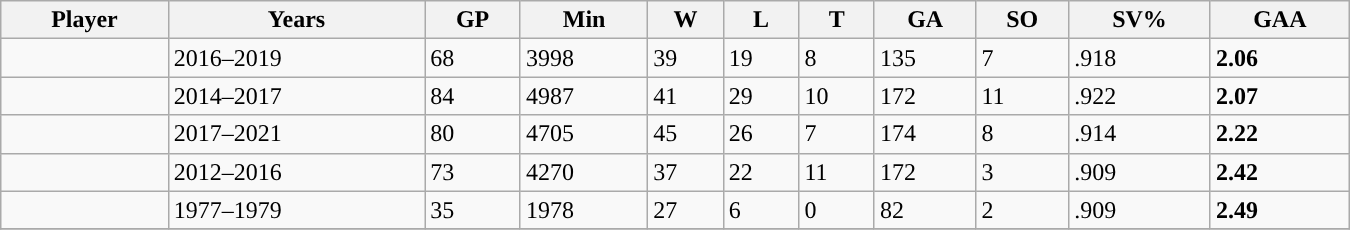<table class="wikitable sortable" width = 900>
<tr>
<th>Player</th>
<th>Years</th>
<th>GP</th>
<th>Min</th>
<th>W</th>
<th>L</th>
<th>T</th>
<th>GA</th>
<th>SO</th>
<th>SV%</th>
<th>GAA</th>
</tr>
<tr>
<td></td>
<td>2016–2019</td>
<td>68</td>
<td>3998</td>
<td>39</td>
<td>19</td>
<td>8</td>
<td>135</td>
<td>7</td>
<td>.918</td>
<td><strong>2.06</strong></td>
</tr>
<tr>
<td></td>
<td>2014–2017</td>
<td>84</td>
<td>4987</td>
<td>41</td>
<td>29</td>
<td>10</td>
<td>172</td>
<td>11</td>
<td>.922</td>
<td><strong>2.07</strong></td>
</tr>
<tr>
<td></td>
<td>2017–2021</td>
<td>80</td>
<td>4705</td>
<td>45</td>
<td>26</td>
<td>7</td>
<td>174</td>
<td>8</td>
<td>.914</td>
<td><strong>2.22</strong></td>
</tr>
<tr>
<td></td>
<td>2012–2016</td>
<td>73</td>
<td>4270</td>
<td>37</td>
<td>22</td>
<td>11</td>
<td>172</td>
<td>3</td>
<td>.909</td>
<td><strong>2.42</strong></td>
</tr>
<tr>
<td></td>
<td>1977–1979</td>
<td>35</td>
<td>1978</td>
<td>27</td>
<td>6</td>
<td>0</td>
<td>82</td>
<td>2</td>
<td>.909</td>
<td><strong>2.49</strong></td>
</tr>
<tr>
</tr>
</table>
